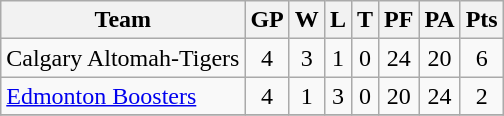<table class="wikitable">
<tr>
<th>Team</th>
<th>GP</th>
<th>W</th>
<th>L</th>
<th>T</th>
<th>PF</th>
<th>PA</th>
<th>Pts</th>
</tr>
<tr align="center">
<td align="left">Calgary Altomah-Tigers</td>
<td>4</td>
<td>3</td>
<td>1</td>
<td>0</td>
<td>24</td>
<td>20</td>
<td>6</td>
</tr>
<tr align="center">
<td align="left"><a href='#'>Edmonton Boosters</a></td>
<td>4</td>
<td>1</td>
<td>3</td>
<td>0</td>
<td>20</td>
<td>24</td>
<td>2</td>
</tr>
<tr align="center">
</tr>
</table>
